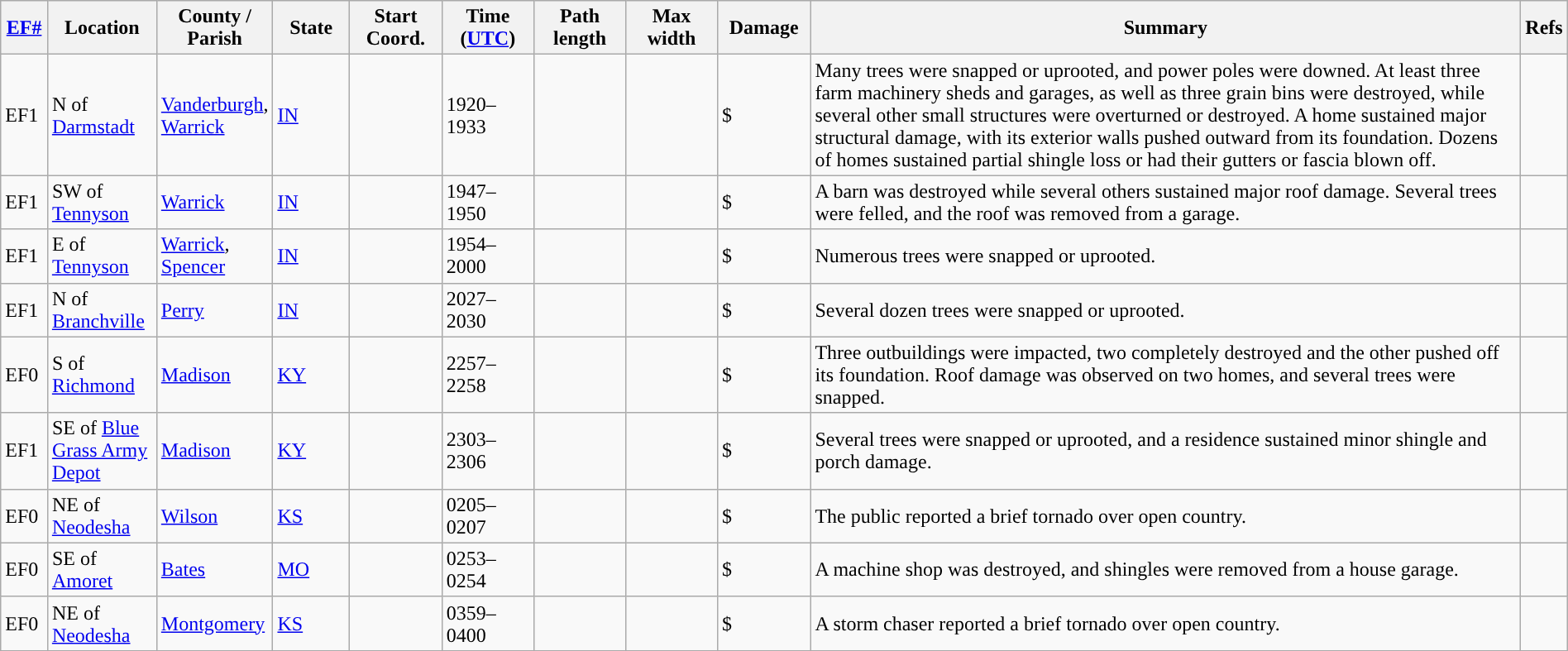<table class="wikitable sortable" style="width:100%;">
<tr>
<th scope="col" width="3%" align="center"><a href='#'>EF#</a></th>
<th scope="col" width="7%" align="center" class="unsortable">Location</th>
<th scope="col" width="6%" align="center" class="unsortable">County / Parish</th>
<th scope="col" width="5%" align="center">State</th>
<th scope="col" width="6%" align="center">Start Coord.</th>
<th scope="col" width="6%" align="center">Time (<a href='#'>UTC</a>)</th>
<th scope="col" width="6%" align="center">Path length</th>
<th scope="col" width="6%" align="center">Max width</th>
<th scope="col" width="6%" align="center">Damage</th>
<th scope="col" width="48%" class="unsortable" align="center">Summary</th>
<th scope="col" width="48%" class="unsortable" align="center">Refs</th>
</tr>
<tr>
<td>EF1</td>
<td>N of <a href='#'>Darmstadt</a></td>
<td><a href='#'>Vanderburgh</a>, <a href='#'>Warrick</a></td>
<td><a href='#'>IN</a></td>
<td></td>
<td>1920–1933</td>
<td></td>
<td></td>
<td>$</td>
<td>Many trees were snapped or uprooted, and power poles were downed. At least three farm machinery sheds and garages, as well as three grain bins were destroyed, while several other small structures were overturned or destroyed. A home sustained major structural damage, with its exterior walls pushed outward from its foundation. Dozens of homes sustained partial shingle loss or had their gutters or fascia blown off.</td>
<td></td>
</tr>
<tr>
<td>EF1</td>
<td>SW of <a href='#'>Tennyson</a></td>
<td><a href='#'>Warrick</a></td>
<td><a href='#'>IN</a></td>
<td></td>
<td>1947–1950</td>
<td></td>
<td></td>
<td>$</td>
<td>A barn was destroyed while several others sustained major roof damage. Several trees were felled, and the roof was removed from a garage.</td>
<td></td>
</tr>
<tr>
<td>EF1</td>
<td>E of <a href='#'>Tennyson</a></td>
<td><a href='#'>Warrick</a>, <a href='#'>Spencer</a></td>
<td><a href='#'>IN</a></td>
<td></td>
<td>1954–2000</td>
<td></td>
<td></td>
<td>$</td>
<td>Numerous trees were snapped or uprooted.</td>
<td></td>
</tr>
<tr>
<td>EF1</td>
<td>N of <a href='#'>Branchville</a></td>
<td><a href='#'>Perry</a></td>
<td><a href='#'>IN</a></td>
<td></td>
<td>2027–2030</td>
<td></td>
<td></td>
<td>$</td>
<td>Several dozen trees were snapped or uprooted.</td>
<td></td>
</tr>
<tr>
<td>EF0</td>
<td>S of <a href='#'>Richmond</a></td>
<td><a href='#'>Madison</a></td>
<td><a href='#'>KY</a></td>
<td></td>
<td>2257–2258</td>
<td></td>
<td></td>
<td>$</td>
<td>Three outbuildings were impacted, two completely destroyed and the other pushed off its foundation. Roof damage was observed on two homes, and several trees were snapped.</td>
<td></td>
</tr>
<tr>
<td>EF1</td>
<td>SE of <a href='#'>Blue Grass Army Depot</a></td>
<td><a href='#'>Madison</a></td>
<td><a href='#'>KY</a></td>
<td></td>
<td>2303–2306</td>
<td></td>
<td></td>
<td>$</td>
<td>Several trees were snapped or uprooted, and a residence sustained minor shingle and porch damage.</td>
<td></td>
</tr>
<tr>
<td>EF0</td>
<td>NE of <a href='#'>Neodesha</a></td>
<td><a href='#'>Wilson</a></td>
<td><a href='#'>KS</a></td>
<td></td>
<td>0205–0207</td>
<td></td>
<td></td>
<td>$</td>
<td>The public reported a brief tornado over open country.</td>
<td></td>
</tr>
<tr>
<td>EF0</td>
<td>SE of <a href='#'>Amoret</a></td>
<td><a href='#'>Bates</a></td>
<td><a href='#'>MO</a></td>
<td></td>
<td>0253–0254</td>
<td></td>
<td></td>
<td>$</td>
<td>A machine shop was destroyed, and shingles were removed from a house garage.</td>
<td></td>
</tr>
<tr>
<td>EF0</td>
<td>NE of <a href='#'>Neodesha</a></td>
<td><a href='#'>Montgomery</a></td>
<td><a href='#'>KS</a></td>
<td></td>
<td>0359–0400</td>
<td></td>
<td></td>
<td>$</td>
<td>A storm chaser reported a brief tornado over open country.</td>
<td></td>
</tr>
<tr>
</tr>
</table>
